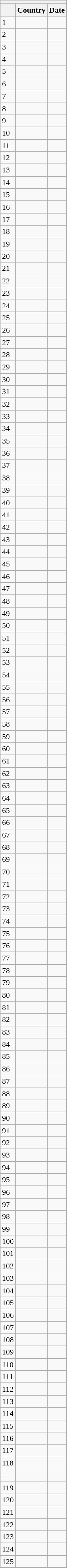<table class="wikitable sortable">
<tr>
<th colspan="3"></th>
</tr>
<tr>
<th></th>
<th>Country</th>
<th>Date</th>
</tr>
<tr>
<td>1</td>
<td></td>
<td></td>
</tr>
<tr>
<td>2</td>
<td></td>
<td></td>
</tr>
<tr>
<td>3</td>
<td></td>
<td></td>
</tr>
<tr>
<td>4</td>
<td></td>
<td></td>
</tr>
<tr>
<td>5</td>
<td></td>
<td></td>
</tr>
<tr>
<td>6</td>
<td></td>
<td></td>
</tr>
<tr>
<td>7</td>
<td></td>
<td></td>
</tr>
<tr>
<td>8</td>
<td></td>
<td></td>
</tr>
<tr>
<td>9</td>
<td></td>
<td></td>
</tr>
<tr>
<td>10</td>
<td></td>
<td></td>
</tr>
<tr>
<td>11</td>
<td></td>
<td></td>
</tr>
<tr>
<td>12</td>
<td></td>
<td></td>
</tr>
<tr>
<td>13</td>
<td></td>
<td></td>
</tr>
<tr>
<td>14</td>
<td></td>
<td></td>
</tr>
<tr>
<td>15</td>
<td></td>
<td></td>
</tr>
<tr>
<td>16</td>
<td></td>
<td></td>
</tr>
<tr>
<td>17</td>
<td></td>
<td></td>
</tr>
<tr>
<td>18</td>
<td></td>
<td></td>
</tr>
<tr>
<td>19</td>
<td></td>
<td></td>
</tr>
<tr>
<td>20</td>
<td></td>
<td></td>
</tr>
<tr>
<td>21</td>
<td></td>
<td></td>
</tr>
<tr>
<td>22</td>
<td></td>
<td></td>
</tr>
<tr>
<td>23</td>
<td></td>
<td></td>
</tr>
<tr>
<td>24</td>
<td></td>
<td></td>
</tr>
<tr>
<td>25</td>
<td></td>
<td></td>
</tr>
<tr>
<td>26</td>
<td></td>
<td></td>
</tr>
<tr>
<td>27</td>
<td></td>
<td></td>
</tr>
<tr>
<td>28</td>
<td></td>
<td></td>
</tr>
<tr>
<td>29</td>
<td></td>
<td></td>
</tr>
<tr>
<td>30</td>
<td></td>
<td></td>
</tr>
<tr>
<td>31</td>
<td></td>
<td></td>
</tr>
<tr>
<td>32</td>
<td></td>
<td></td>
</tr>
<tr>
<td>33</td>
<td></td>
<td></td>
</tr>
<tr>
<td>34</td>
<td></td>
<td></td>
</tr>
<tr>
<td>35</td>
<td></td>
<td></td>
</tr>
<tr>
<td>36</td>
<td></td>
<td></td>
</tr>
<tr>
<td>37</td>
<td></td>
<td></td>
</tr>
<tr>
<td>38</td>
<td></td>
<td></td>
</tr>
<tr>
<td>39</td>
<td></td>
<td></td>
</tr>
<tr>
<td>40</td>
<td></td>
<td></td>
</tr>
<tr>
<td>41</td>
<td></td>
<td></td>
</tr>
<tr>
<td>42</td>
<td></td>
<td></td>
</tr>
<tr>
<td>43</td>
<td></td>
<td></td>
</tr>
<tr>
<td>44</td>
<td></td>
<td></td>
</tr>
<tr>
<td>45</td>
<td></td>
<td></td>
</tr>
<tr>
<td>46</td>
<td></td>
<td></td>
</tr>
<tr>
<td>47</td>
<td></td>
<td></td>
</tr>
<tr>
<td>48</td>
<td></td>
<td></td>
</tr>
<tr>
<td>49</td>
<td></td>
<td></td>
</tr>
<tr>
<td>50</td>
<td></td>
<td></td>
</tr>
<tr>
<td>51</td>
<td></td>
<td></td>
</tr>
<tr>
<td>52</td>
<td></td>
<td></td>
</tr>
<tr>
<td>53</td>
<td></td>
<td></td>
</tr>
<tr>
<td>54</td>
<td></td>
<td></td>
</tr>
<tr>
<td>55</td>
<td></td>
<td></td>
</tr>
<tr>
<td>56</td>
<td></td>
<td></td>
</tr>
<tr>
<td>57</td>
<td></td>
<td></td>
</tr>
<tr>
<td>58</td>
<td></td>
<td></td>
</tr>
<tr>
<td>59</td>
<td></td>
<td></td>
</tr>
<tr>
<td>60</td>
<td></td>
<td></td>
</tr>
<tr>
<td>61</td>
<td></td>
<td></td>
</tr>
<tr>
<td>62</td>
<td></td>
<td></td>
</tr>
<tr>
<td>63</td>
<td></td>
<td></td>
</tr>
<tr>
<td>64</td>
<td></td>
<td></td>
</tr>
<tr>
<td>65</td>
<td></td>
<td></td>
</tr>
<tr>
<td>66</td>
<td></td>
<td></td>
</tr>
<tr>
<td>67</td>
<td></td>
<td></td>
</tr>
<tr>
<td>68</td>
<td></td>
<td></td>
</tr>
<tr>
<td>69</td>
<td></td>
<td></td>
</tr>
<tr>
<td>70</td>
<td></td>
<td></td>
</tr>
<tr>
<td>71</td>
<td></td>
<td></td>
</tr>
<tr>
<td>72</td>
<td></td>
<td></td>
</tr>
<tr>
<td>73</td>
<td></td>
<td></td>
</tr>
<tr>
<td>74</td>
<td></td>
<td></td>
</tr>
<tr>
<td>75</td>
<td></td>
<td></td>
</tr>
<tr>
<td>76</td>
<td></td>
<td></td>
</tr>
<tr>
<td>77</td>
<td></td>
<td></td>
</tr>
<tr>
<td>78</td>
<td></td>
<td></td>
</tr>
<tr>
<td>79</td>
<td></td>
<td></td>
</tr>
<tr>
<td>80</td>
<td></td>
<td></td>
</tr>
<tr>
<td>81</td>
<td></td>
<td></td>
</tr>
<tr>
<td>82</td>
<td></td>
<td></td>
</tr>
<tr>
<td>83</td>
<td></td>
<td></td>
</tr>
<tr>
<td>84</td>
<td></td>
<td></td>
</tr>
<tr>
<td>85</td>
<td></td>
<td></td>
</tr>
<tr>
<td>86</td>
<td></td>
<td></td>
</tr>
<tr>
<td>87</td>
<td></td>
<td></td>
</tr>
<tr>
<td>88</td>
<td></td>
<td></td>
</tr>
<tr>
<td>89</td>
<td></td>
<td></td>
</tr>
<tr>
<td>90</td>
<td></td>
<td></td>
</tr>
<tr>
<td>91</td>
<td></td>
<td></td>
</tr>
<tr>
<td>92</td>
<td></td>
<td></td>
</tr>
<tr>
<td>93</td>
<td></td>
<td></td>
</tr>
<tr>
<td>94</td>
<td></td>
<td></td>
</tr>
<tr>
<td>95</td>
<td></td>
<td></td>
</tr>
<tr>
<td>96</td>
<td></td>
<td></td>
</tr>
<tr>
<td>97</td>
<td></td>
<td></td>
</tr>
<tr>
<td>98</td>
<td></td>
<td></td>
</tr>
<tr>
<td>99</td>
<td></td>
<td></td>
</tr>
<tr>
<td>100</td>
<td></td>
<td></td>
</tr>
<tr>
<td>101</td>
<td></td>
<td></td>
</tr>
<tr>
<td>102</td>
<td></td>
<td></td>
</tr>
<tr>
<td>103</td>
<td></td>
<td></td>
</tr>
<tr>
<td>104</td>
<td></td>
<td></td>
</tr>
<tr>
<td>105</td>
<td></td>
<td></td>
</tr>
<tr>
<td>106</td>
<td></td>
<td></td>
</tr>
<tr>
<td>107</td>
<td></td>
<td></td>
</tr>
<tr>
<td>108</td>
<td></td>
<td></td>
</tr>
<tr>
<td>109</td>
<td></td>
<td></td>
</tr>
<tr>
<td>110</td>
<td></td>
<td></td>
</tr>
<tr>
<td>111</td>
<td></td>
<td></td>
</tr>
<tr>
<td>112</td>
<td></td>
<td></td>
</tr>
<tr>
<td>113</td>
<td></td>
<td></td>
</tr>
<tr>
<td>114</td>
<td></td>
<td></td>
</tr>
<tr>
<td>115</td>
<td></td>
<td></td>
</tr>
<tr>
<td>116</td>
<td></td>
<td></td>
</tr>
<tr>
<td>117</td>
<td></td>
<td></td>
</tr>
<tr>
<td>118</td>
<td></td>
<td></td>
</tr>
<tr>
<td>—</td>
<td></td>
<td></td>
</tr>
<tr>
<td>119</td>
<td></td>
<td></td>
</tr>
<tr>
<td>120</td>
<td></td>
<td></td>
</tr>
<tr>
<td>121</td>
<td></td>
<td></td>
</tr>
<tr>
<td>122</td>
<td></td>
<td></td>
</tr>
<tr>
<td>123</td>
<td></td>
<td></td>
</tr>
<tr>
<td>124</td>
<td></td>
<td></td>
</tr>
<tr>
<td>125</td>
<td></td>
<td></td>
</tr>
</table>
